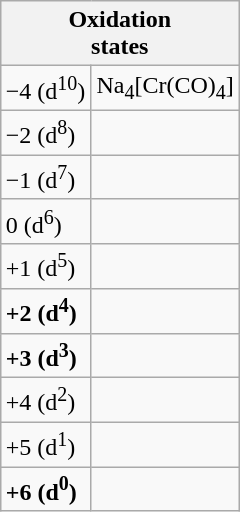<table class="wikitable" style="float:right; margin-left:1em">
<tr>
<th colspan=2>Oxidation <br>states</th>
</tr>
<tr>
<td>−4 (d<sup>10</sup>)</td>
<td>Na<sub>4</sub>[Cr(CO)<sub>4</sub>]</td>
</tr>
<tr>
<td>−2 (d<sup>8</sup>)</td>
<td></td>
</tr>
<tr>
<td>−1 (d<sup>7</sup>)</td>
<td></td>
</tr>
<tr>
<td>0 (d<sup>6</sup>)</td>
<td><a href='#'></a></td>
</tr>
<tr>
<td>+1 (d<sup>5</sup>)</td>
<td></td>
</tr>
<tr>
<td><strong>+2 (d<sup>4</sup>)</strong></td>
<td><a href='#'></a></td>
</tr>
<tr>
<td><strong>+3 (d<sup>3</sup>)</strong></td>
<td><a href='#'></a></td>
</tr>
<tr>
<td>+4 (d<sup>2</sup>)</td>
<td></td>
</tr>
<tr>
<td>+5 (d<sup>1</sup>)</td>
<td><a href='#'></a></td>
</tr>
<tr>
<td><strong>+6 (d<sup>0</sup>)</strong></td>
<td><a href='#'></a></td>
</tr>
</table>
